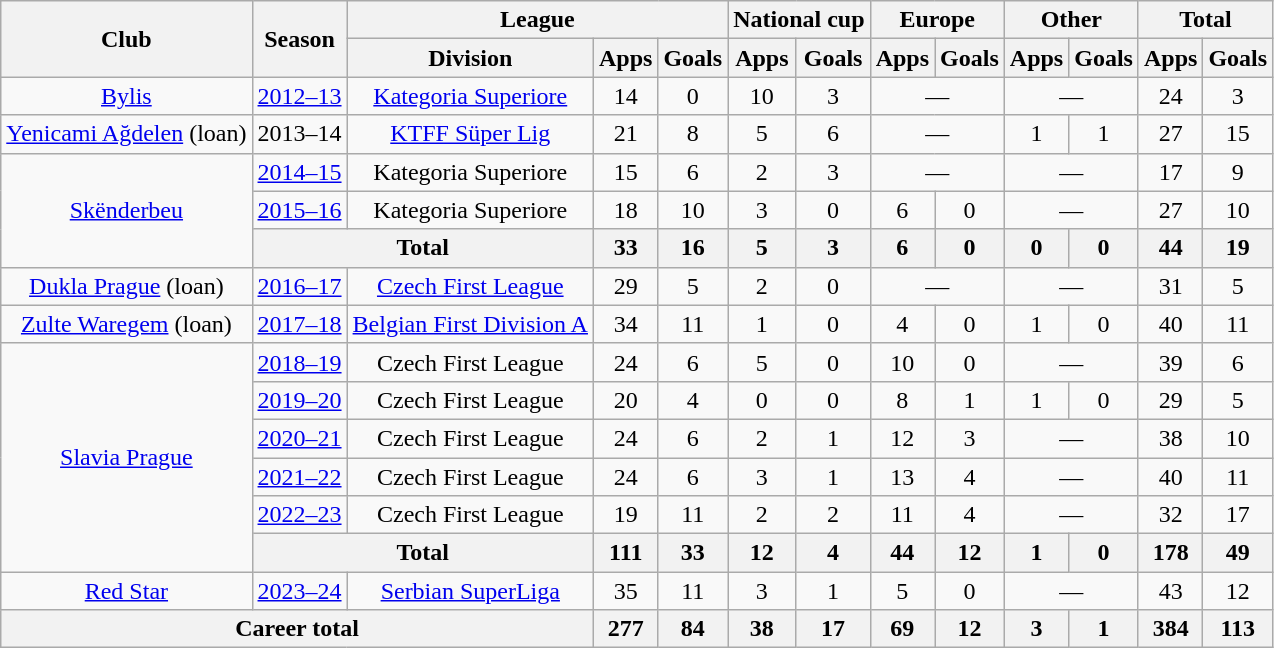<table class="wikitable" style="text-align:center">
<tr>
<th rowspan="2">Club</th>
<th rowspan="2">Season</th>
<th colspan="3">League</th>
<th colspan="2">National cup</th>
<th colspan="2">Europe</th>
<th colspan="2">Other</th>
<th colspan="2">Total</th>
</tr>
<tr>
<th>Division</th>
<th>Apps</th>
<th>Goals</th>
<th>Apps</th>
<th>Goals</th>
<th>Apps</th>
<th>Goals</th>
<th>Apps</th>
<th>Goals</th>
<th>Apps</th>
<th>Goals</th>
</tr>
<tr>
<td><a href='#'>Bylis</a></td>
<td><a href='#'>2012–13</a></td>
<td><a href='#'>Kategoria Superiore</a></td>
<td>14</td>
<td>0</td>
<td>10</td>
<td>3</td>
<td colspan="2">—</td>
<td colspan="2">—</td>
<td>24</td>
<td>3</td>
</tr>
<tr>
<td><a href='#'>Yenicami Ağdelen</a> (loan)</td>
<td>2013–14</td>
<td><a href='#'>KTFF Süper Lig</a></td>
<td>21</td>
<td>8</td>
<td>5</td>
<td>6</td>
<td colspan="2">—</td>
<td>1</td>
<td>1</td>
<td>27</td>
<td>15</td>
</tr>
<tr>
<td rowspan="3"><a href='#'>Skënderbeu</a></td>
<td><a href='#'>2014–15</a></td>
<td>Kategoria Superiore</td>
<td>15</td>
<td>6</td>
<td>2</td>
<td>3</td>
<td colspan="2">—</td>
<td colspan="2">—</td>
<td>17</td>
<td>9</td>
</tr>
<tr>
<td><a href='#'>2015–16</a></td>
<td>Kategoria Superiore</td>
<td>18</td>
<td>10</td>
<td>3</td>
<td>0</td>
<td>6</td>
<td>0</td>
<td colspan="2">—</td>
<td>27</td>
<td>10</td>
</tr>
<tr>
<th colspan="2">Total</th>
<th>33</th>
<th>16</th>
<th>5</th>
<th>3</th>
<th>6</th>
<th>0</th>
<th>0</th>
<th>0</th>
<th>44</th>
<th>19</th>
</tr>
<tr>
<td><a href='#'>Dukla Prague</a> (loan)</td>
<td><a href='#'>2016–17</a></td>
<td><a href='#'>Czech First League</a></td>
<td>29</td>
<td>5</td>
<td>2</td>
<td>0</td>
<td colspan="2">—</td>
<td colspan="2">—</td>
<td>31</td>
<td>5</td>
</tr>
<tr>
<td><a href='#'>Zulte Waregem</a> (loan)</td>
<td><a href='#'>2017–18</a></td>
<td><a href='#'>Belgian First Division A</a></td>
<td>34</td>
<td>11</td>
<td>1</td>
<td>0</td>
<td>4</td>
<td>0</td>
<td>1</td>
<td>0</td>
<td>40</td>
<td>11</td>
</tr>
<tr>
<td rowspan="6"><a href='#'>Slavia Prague</a></td>
<td><a href='#'>2018–19</a></td>
<td>Czech First League</td>
<td>24</td>
<td>6</td>
<td>5</td>
<td>0</td>
<td>10</td>
<td>0</td>
<td colspan="2">—</td>
<td>39</td>
<td>6</td>
</tr>
<tr>
<td><a href='#'>2019–20</a></td>
<td>Czech First League</td>
<td>20</td>
<td>4</td>
<td>0</td>
<td>0</td>
<td>8</td>
<td>1</td>
<td>1</td>
<td>0</td>
<td>29</td>
<td>5</td>
</tr>
<tr>
<td><a href='#'>2020–21</a></td>
<td>Czech First League</td>
<td>24</td>
<td>6</td>
<td>2</td>
<td>1</td>
<td>12</td>
<td>3</td>
<td colspan="2">—</td>
<td>38</td>
<td>10</td>
</tr>
<tr>
<td><a href='#'>2021–22</a></td>
<td>Czech First League</td>
<td>24</td>
<td>6</td>
<td>3</td>
<td>1</td>
<td>13</td>
<td>4</td>
<td colspan="2">—</td>
<td>40</td>
<td>11</td>
</tr>
<tr>
<td><a href='#'>2022–23</a></td>
<td>Czech First League</td>
<td>19</td>
<td>11</td>
<td>2</td>
<td>2</td>
<td>11</td>
<td>4</td>
<td colspan="2">—</td>
<td>32</td>
<td>17</td>
</tr>
<tr>
<th colspan="2">Total</th>
<th>111</th>
<th>33</th>
<th>12</th>
<th>4</th>
<th>44</th>
<th>12</th>
<th>1</th>
<th>0</th>
<th>178</th>
<th>49</th>
</tr>
<tr>
<td><a href='#'>Red Star</a></td>
<td><a href='#'>2023–24</a></td>
<td><a href='#'>Serbian SuperLiga</a></td>
<td>35</td>
<td>11</td>
<td>3</td>
<td>1</td>
<td>5</td>
<td>0</td>
<td colspan="2">—</td>
<td>43</td>
<td>12</td>
</tr>
<tr>
<th colspan="3">Career total</th>
<th>277</th>
<th>84</th>
<th>38</th>
<th>17</th>
<th>69</th>
<th>12</th>
<th>3</th>
<th>1</th>
<th>384</th>
<th>113</th>
</tr>
</table>
